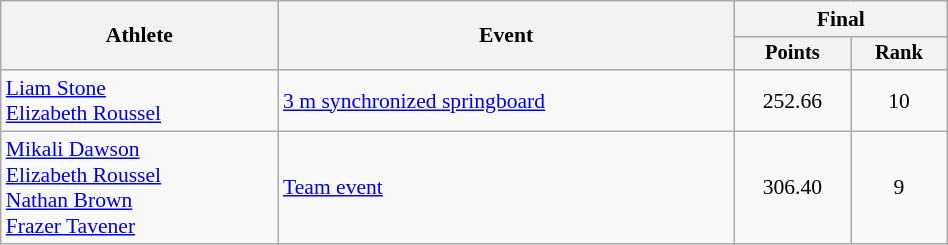<table class="wikitable" style="text-align:center; font-size:90%; width:50%;">
<tr>
<th rowspan=2>Athlete</th>
<th rowspan=2>Event</th>
<th colspan=2>Final</th>
</tr>
<tr style="font-size:95%">
<th>Points</th>
<th>Rank</th>
</tr>
<tr>
<td align=left><a href='#'>Liam Stone</a><br><a href='#'>Elizabeth Roussel</a></td>
<td align=left><a href='#'>3 m synchronized springboard</a></td>
<td>252.66</td>
<td>10</td>
</tr>
<tr>
<td align=left><a href='#'>Mikali Dawson</a><br><a href='#'>Elizabeth Roussel</a><br><a href='#'>Nathan Brown</a><br><a href='#'>Frazer Tavener</a></td>
<td align=left><a href='#'>Team event</a></td>
<td>306.40</td>
<td>9</td>
</tr>
</table>
